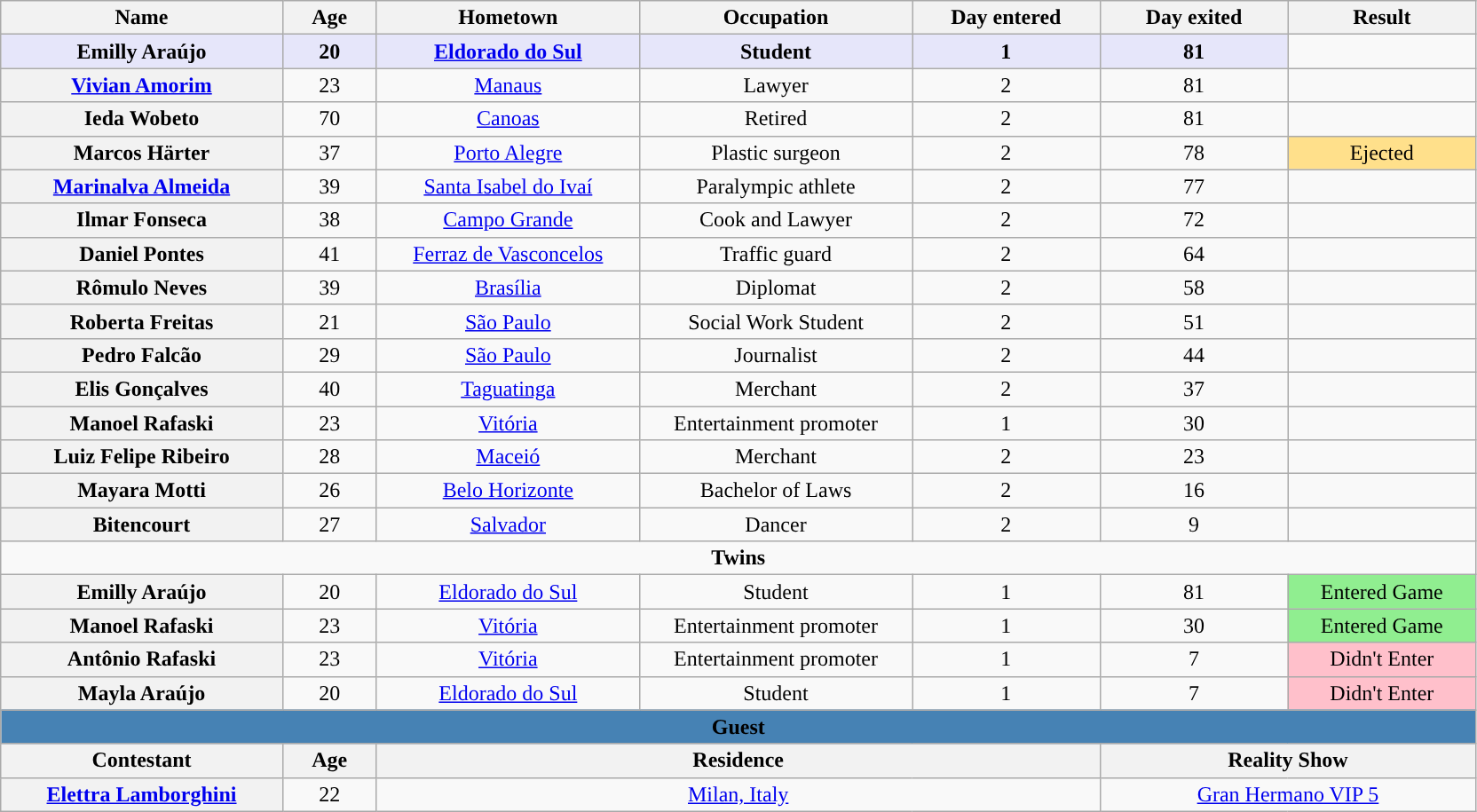<table class="wikitable sortable" style="text-align:center;">
<tr>
<th scope="col" width="15.0%">Name</th>
<th scope="col" width="05.0%">Age</th>
<th scope="col" width="14.0%">Hometown</th>
<th scope="col" width="14.5%">Occupation</th>
<th scope="col" width="10.0%">Day entered</th>
<th scope="col" width="10.0%">Day exited</th>
<th scope="col" width="10.0%">Result</th>
</tr>
<tr>
<td bgcolor="E6E6FA"><strong>Emilly Araújo</strong></td>
<td bgcolor="E6E6FA"><strong>20</strong></td>
<td bgcolor="E6E6FA"><strong><a href='#'>Eldorado do Sul</a></strong></td>
<td bgcolor="E6E6FA"><strong>Student</strong></td>
<td bgcolor="E6E6FA"><strong>1</strong></td>
<td bgcolor="E6E6FA"><strong>81</strong></td>
<td></td>
</tr>
<tr>
<th><a href='#'>Vivian Amorim</a></th>
<td>23</td>
<td><a href='#'>Manaus</a></td>
<td>Lawyer</td>
<td>2</td>
<td>81</td>
<td></td>
</tr>
<tr>
<th>Ieda Wobeto</th>
<td>70</td>
<td><a href='#'>Canoas</a></td>
<td>Retired</td>
<td>2</td>
<td>81</td>
<td></td>
</tr>
<tr>
<th>Marcos Härter</th>
<td>37</td>
<td><a href='#'>Porto Alegre</a></td>
<td>Plastic surgeon</td>
<td>2</td>
<td>78</td>
<td bgcolor=FFE08B>Ejected</td>
</tr>
<tr>
<th><a href='#'>Marinalva Almeida</a></th>
<td>39</td>
<td><a href='#'>Santa Isabel do Ivaí</a></td>
<td>Paralympic athlete</td>
<td>2</td>
<td>77</td>
<td></td>
</tr>
<tr>
<th>Ilmar Fonseca</th>
<td>38</td>
<td><a href='#'>Campo Grande</a></td>
<td>Cook and Lawyer</td>
<td>2</td>
<td>72</td>
<td></td>
</tr>
<tr>
<th>Daniel Pontes</th>
<td>41</td>
<td><a href='#'>Ferraz de Vasconcelos</a></td>
<td>Traffic guard</td>
<td>2</td>
<td>64</td>
<td></td>
</tr>
<tr>
<th>Rômulo Neves</th>
<td>39</td>
<td><a href='#'>Brasília</a></td>
<td>Diplomat</td>
<td>2</td>
<td>58</td>
<td></td>
</tr>
<tr>
<th>Roberta Freitas</th>
<td>21</td>
<td><a href='#'>São Paulo</a></td>
<td>Social Work Student</td>
<td>2</td>
<td>51</td>
<td></td>
</tr>
<tr>
<th>Pedro Falcão</th>
<td>29</td>
<td><a href='#'>São Paulo</a></td>
<td>Journalist</td>
<td>2</td>
<td>44</td>
<td></td>
</tr>
<tr>
<th>Elis Gonçalves</th>
<td>40</td>
<td><a href='#'>Taguatinga</a></td>
<td>Merchant</td>
<td>2</td>
<td>37</td>
<td></td>
</tr>
<tr>
<th>Manoel Rafaski</th>
<td>23</td>
<td><a href='#'>Vitória</a></td>
<td>Entertainment promoter</td>
<td>1</td>
<td>30</td>
<td></td>
</tr>
<tr>
<th>Luiz Felipe Ribeiro</th>
<td>28</td>
<td><a href='#'>Maceió</a></td>
<td>Merchant</td>
<td>2</td>
<td>23</td>
<td></td>
</tr>
<tr>
<th>Mayara Motti</th>
<td>26</td>
<td><a href='#'>Belo Horizonte</a></td>
<td>Bachelor of Laws</td>
<td>2</td>
<td>16</td>
<td></td>
</tr>
<tr>
<th> Bitencourt</th>
<td>27</td>
<td><a href='#'>Salvador</a></td>
<td>Dancer</td>
<td>2</td>
<td>9</td>
<td></td>
</tr>
<tr>
<td colspan="7" align=center><strong>Twins</strong></td>
</tr>
<tr>
<th>Emilly Araújo</th>
<td>20</td>
<td><a href='#'>Eldorado do Sul</a></td>
<td>Student</td>
<td>1</td>
<td>81</td>
<td style="background:#90EE90;">Entered Game</td>
</tr>
<tr>
<th>Manoel Rafaski</th>
<td>23</td>
<td><a href='#'>Vitória</a></td>
<td>Entertainment promoter</td>
<td>1</td>
<td>30</td>
<td style="background:#90EE90;">Entered Game</td>
</tr>
<tr>
<th>Antônio Rafaski</th>
<td>23</td>
<td><a href='#'>Vitória</a></td>
<td>Entertainment promoter</td>
<td>1</td>
<td>7</td>
<td style="background:#FFC0CB;">Didn't Enter</td>
</tr>
<tr>
<th>Mayla Araújo</th>
<td>20</td>
<td><a href='#'>Eldorado do Sul</a></td>
<td>Student</td>
<td>1</td>
<td>7</td>
<td style="background:#FFC0CB;">Didn't Enter</td>
</tr>
<tr>
<td colspan="7" style="text-align:center" bgcolor="#4682B4"><span><strong>Guest</strong></span></td>
</tr>
<tr>
<th>Contestant</th>
<th>Age</th>
<th colspan=3>Residence</th>
<th colspan=2>Reality Show</th>
</tr>
<tr>
<th><a href='#'>Elettra Lamborghini</a></th>
<td>22</td>
<td colspan=3><a href='#'>Milan, Italy</a></td>
<td colspan=2><a href='#'>Gran Hermano VIP 5</a></td>
</tr>
</table>
